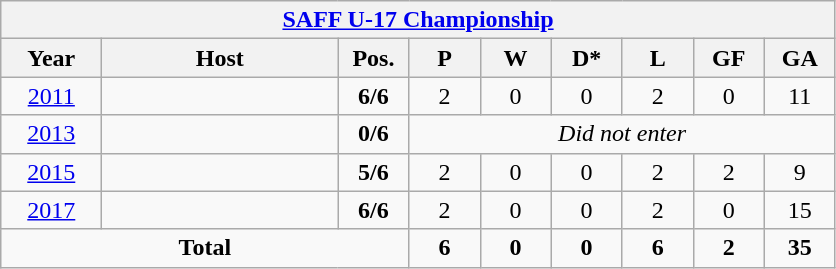<table class="wikitable" style="text-align:center">
<tr>
<th colspan=9><a href='#'>SAFF U-17 Championship</a></th>
</tr>
<tr>
<th width=60px>Year</th>
<th width=150px>Host</th>
<th width=40px>Pos.</th>
<th width=40px>P</th>
<th width=40px>W</th>
<th width=40px>D*</th>
<th width=40px>L</th>
<th width=40px>GF</th>
<th width=40px>GA</th>
</tr>
<tr>
<td><a href='#'>2011</a></td>
<td align=left></td>
<td><strong>6/6</strong></td>
<td>2</td>
<td>0</td>
<td>0</td>
<td>2</td>
<td>0</td>
<td>11</td>
</tr>
<tr>
<td><a href='#'>2013</a></td>
<td align=left></td>
<td><strong>0/6</strong></td>
<td colspan=6 rowspan=1><em>Did not enter</em></td>
</tr>
<tr>
<td><a href='#'>2015</a></td>
<td align=left></td>
<td><strong>5/6</strong></td>
<td>2</td>
<td>0</td>
<td>0</td>
<td>2</td>
<td>2</td>
<td>9</td>
</tr>
<tr>
<td><a href='#'>2017</a></td>
<td align=left></td>
<td><strong>6/6</strong></td>
<td>2</td>
<td>0</td>
<td>0</td>
<td>2</td>
<td>0</td>
<td>15</td>
</tr>
<tr>
<td colspan=3><strong>Total</strong></td>
<td><strong>6</strong></td>
<td><strong>0</strong></td>
<td><strong>0</strong></td>
<td><strong>6</strong></td>
<td><strong>2</strong></td>
<td><strong>35</strong></td>
</tr>
</table>
